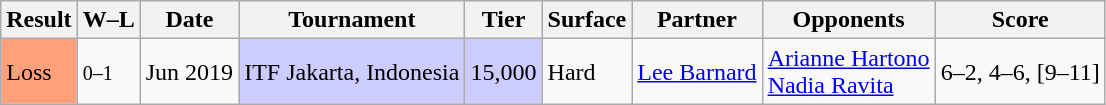<table class="sortable wikitable">
<tr>
<th>Result</th>
<th class="unsortable">W–L</th>
<th>Date</th>
<th>Tournament</th>
<th>Tier</th>
<th>Surface</th>
<th>Partner</th>
<th>Opponents</th>
<th class="unsortable">Score</th>
</tr>
<tr>
<td style="background:#ffa07a;">Loss</td>
<td><small>0–1</small></td>
<td>Jun 2019</td>
<td style="background:#ccccff;">ITF Jakarta, Indonesia</td>
<td style="background:#ccccff;">15,000</td>
<td>Hard</td>
<td> <a href='#'>Lee Barnard</a></td>
<td> <a href='#'>Arianne Hartono</a> <br>  <a href='#'>Nadia Ravita</a></td>
<td>6–2, 4–6, [9–11]</td>
</tr>
</table>
